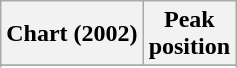<table class="wikitable sortable plainrowheaders" style="text-align:center">
<tr>
<th scope="col">Chart (2002)</th>
<th scope="col">Peak<br>position</th>
</tr>
<tr>
</tr>
<tr>
</tr>
</table>
